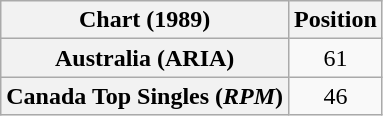<table class="wikitable plainrowheaders" style="text-align:center">
<tr>
<th>Chart (1989)</th>
<th>Position</th>
</tr>
<tr>
<th scope="row">Australia (ARIA)</th>
<td>61</td>
</tr>
<tr>
<th scope="row">Canada Top Singles (<em>RPM</em>)</th>
<td>46</td>
</tr>
</table>
